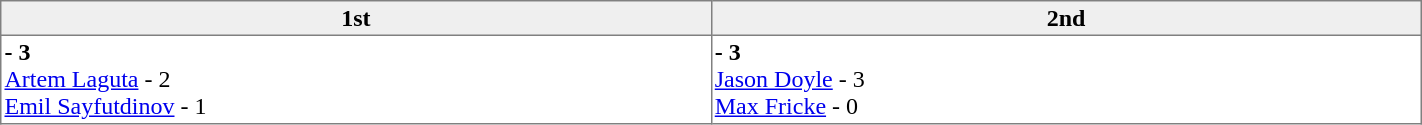<table border="1" cellpadding="2" cellspacing="0"  style="width:75%; border-collapse:collapse;">
<tr style="text-align:left; background:#efefef;">
<th width=15% align=center >1st</th>
<th width=15% align=center >2nd</th>
</tr>
<tr align=left>
<td valign=top align=left ><strong> - 3</strong><br><a href='#'>Artem Laguta</a> - 2<br><a href='#'>Emil Sayfutdinov</a> - 1</td>
<td valign=top align=left ><strong> - 3</strong><br><a href='#'>Jason Doyle</a> - 3<br><a href='#'>Max Fricke</a> - 0</td>
</tr>
</table>
